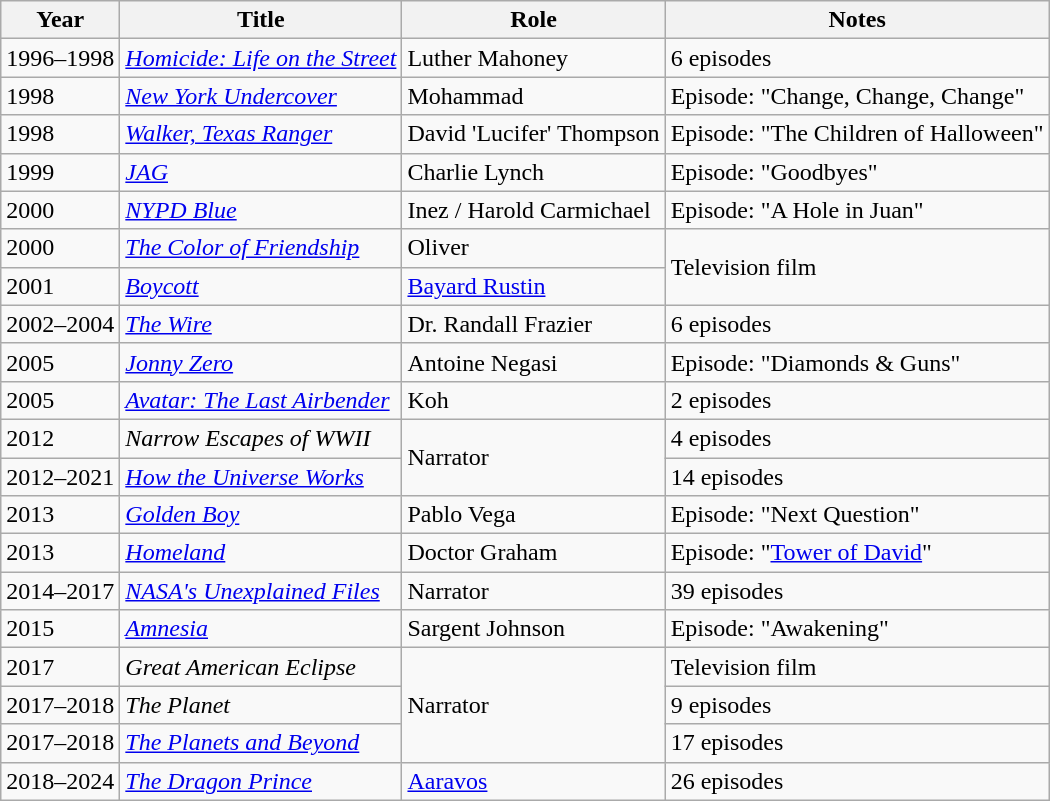<table class="wikitable sortable">
<tr>
<th>Year</th>
<th>Title</th>
<th>Role</th>
<th>Notes</th>
</tr>
<tr>
<td>1996–1998</td>
<td><em><a href='#'>Homicide: Life on the Street</a></em></td>
<td>Luther Mahoney</td>
<td>6 episodes</td>
</tr>
<tr>
<td>1998</td>
<td><em><a href='#'>New York Undercover</a></em></td>
<td>Mohammad</td>
<td>Episode: "Change, Change, Change"</td>
</tr>
<tr>
<td>1998</td>
<td><em><a href='#'>Walker, Texas Ranger</a></em></td>
<td>David 'Lucifer' Thompson</td>
<td>Episode: "The Children of Halloween"</td>
</tr>
<tr>
<td>1999</td>
<td><a href='#'><em>JAG</em></a></td>
<td>Charlie Lynch</td>
<td>Episode: "Goodbyes"</td>
</tr>
<tr>
<td>2000</td>
<td><em><a href='#'>NYPD Blue</a></em></td>
<td>Inez / Harold Carmichael</td>
<td>Episode: "A Hole in Juan"</td>
</tr>
<tr>
<td>2000</td>
<td><em><a href='#'>The Color of Friendship</a></em></td>
<td>Oliver</td>
<td rowspan="2">Television film</td>
</tr>
<tr>
<td>2001</td>
<td><a href='#'><em>Boycott</em></a></td>
<td><a href='#'>Bayard Rustin</a></td>
</tr>
<tr>
<td>2002–2004</td>
<td><em><a href='#'>The Wire</a></em></td>
<td>Dr. Randall Frazier</td>
<td>6 episodes</td>
</tr>
<tr>
<td>2005</td>
<td><em><a href='#'>Jonny Zero</a></em></td>
<td>Antoine Negasi</td>
<td>Episode: "Diamonds & Guns"</td>
</tr>
<tr>
<td>2005</td>
<td><em><a href='#'>Avatar: The Last Airbender</a></em></td>
<td>Koh</td>
<td>2 episodes</td>
</tr>
<tr>
<td>2012</td>
<td><em>Narrow Escapes of WWII</em></td>
<td rowspan="2">Narrator</td>
<td>4 episodes</td>
</tr>
<tr>
<td>2012–2021</td>
<td><em><a href='#'>How the Universe Works</a></em></td>
<td>14 episodes</td>
</tr>
<tr>
<td>2013</td>
<td><a href='#'><em>Golden Boy</em></a></td>
<td>Pablo Vega</td>
<td>Episode: "Next Question"</td>
</tr>
<tr>
<td>2013</td>
<td><a href='#'><em>Homeland</em></a></td>
<td>Doctor Graham</td>
<td>Episode: "<a href='#'>Tower of David</a>"</td>
</tr>
<tr>
<td>2014–2017</td>
<td><a href='#'><em>NASA's Unexplained Files</em></a></td>
<td>Narrator</td>
<td>39 episodes</td>
</tr>
<tr>
<td>2015</td>
<td><a href='#'><em>Amnesia</em></a></td>
<td>Sargent Johnson</td>
<td>Episode: "Awakening"</td>
</tr>
<tr>
<td>2017</td>
<td><em>Great American Eclipse</em></td>
<td rowspan="3">Narrator</td>
<td>Television film</td>
</tr>
<tr>
<td>2017–2018</td>
<td><em>The Planet</em></td>
<td>9 episodes</td>
</tr>
<tr>
<td>2017–2018</td>
<td><em><a href='#'>The Planets and Beyond</a></em></td>
<td>17 episodes</td>
</tr>
<tr>
<td>2018–2024</td>
<td><em><a href='#'>The Dragon Prince</a></em></td>
<td><a href='#'>Aaravos</a></td>
<td>26 episodes</td>
</tr>
</table>
